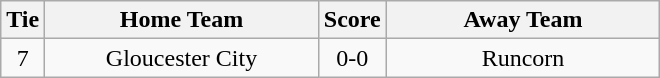<table class="wikitable" style="text-align:center;">
<tr>
<th width=20>Tie</th>
<th width=175>Home Team</th>
<th width=20>Score</th>
<th width=175>Away Team</th>
</tr>
<tr>
<td>7</td>
<td>Gloucester City</td>
<td>0-0</td>
<td>Runcorn</td>
</tr>
</table>
